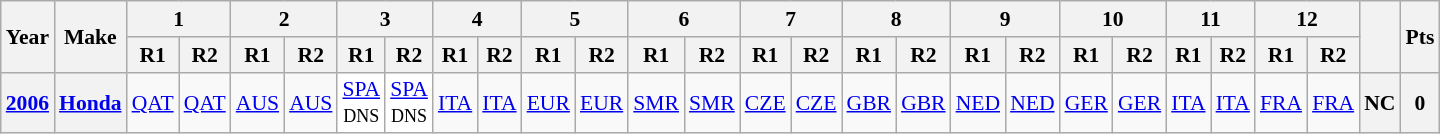<table class="wikitable" style="text-align:center; font-size:90%">
<tr>
<th valign="middle" rowspan=2>Year</th>
<th valign="middle" rowspan=2>Make</th>
<th colspan=2>1</th>
<th colspan=2>2</th>
<th colspan=2>3</th>
<th colspan=2>4</th>
<th colspan=2>5</th>
<th colspan=2>6</th>
<th colspan=2>7</th>
<th colspan=2>8</th>
<th colspan=2>9</th>
<th colspan=2>10</th>
<th colspan=2>11</th>
<th colspan=2>12</th>
<th rowspan=2></th>
<th rowspan=2>Pts</th>
</tr>
<tr>
<th>R1</th>
<th>R2</th>
<th>R1</th>
<th>R2</th>
<th>R1</th>
<th>R2</th>
<th>R1</th>
<th>R2</th>
<th>R1</th>
<th>R2</th>
<th>R1</th>
<th>R2</th>
<th>R1</th>
<th>R2</th>
<th>R1</th>
<th>R2</th>
<th>R1</th>
<th>R2</th>
<th>R1</th>
<th>R2</th>
<th>R1</th>
<th>R2</th>
<th>R1</th>
<th>R2</th>
</tr>
<tr>
<th><a href='#'>2006</a></th>
<th><a href='#'>Honda</a></th>
<td><a href='#'>QAT</a></td>
<td><a href='#'>QAT</a></td>
<td><a href='#'>AUS</a></td>
<td><a href='#'>AUS</a></td>
<td style="background:#FFFFFF;"><a href='#'>SPA</a><br><small>DNS</small></td>
<td style="background:#FFFFFF;"><a href='#'>SPA</a><br><small>DNS</small></td>
<td><a href='#'>ITA</a></td>
<td><a href='#'>ITA</a></td>
<td><a href='#'>EUR</a></td>
<td><a href='#'>EUR</a></td>
<td><a href='#'>SMR</a></td>
<td><a href='#'>SMR</a></td>
<td><a href='#'>CZE</a></td>
<td><a href='#'>CZE</a></td>
<td><a href='#'>GBR</a></td>
<td><a href='#'>GBR</a></td>
<td><a href='#'>NED</a></td>
<td><a href='#'>NED</a></td>
<td><a href='#'>GER</a></td>
<td><a href='#'>GER</a></td>
<td><a href='#'>ITA</a></td>
<td><a href='#'>ITA</a></td>
<td><a href='#'>FRA</a></td>
<td><a href='#'>FRA</a></td>
<th>NC</th>
<th>0</th>
</tr>
</table>
